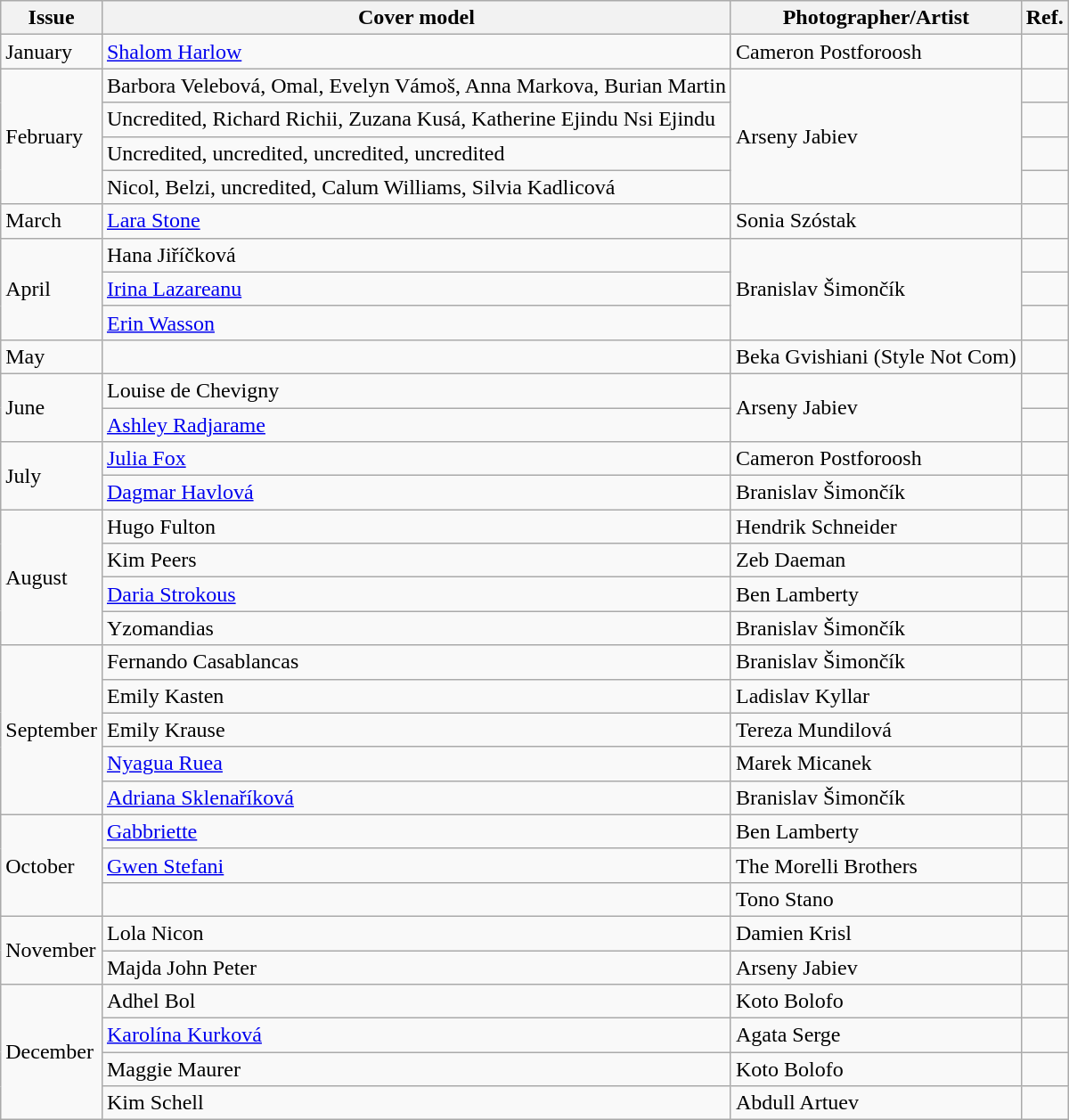<table class="sortable wikitable">
<tr>
<th>Issue</th>
<th>Cover model</th>
<th>Photographer/Artist</th>
<th>Ref.</th>
</tr>
<tr>
<td>January</td>
<td><a href='#'>Shalom Harlow</a></td>
<td>Cameron Postforoosh</td>
<td></td>
</tr>
<tr>
<td rowspan="4">February</td>
<td>Barbora Velebová, Omal, Evelyn Vámoš, Anna Markova, Burian Martin</td>
<td rowspan="4">Arseny Jabiev</td>
<td></td>
</tr>
<tr>
<td>Uncredited, Richard Richii, Zuzana Kusá, Katherine Ejindu Nsi Ejindu</td>
<td></td>
</tr>
<tr>
<td>Uncredited, uncredited, uncredited, uncredited</td>
<td></td>
</tr>
<tr>
<td>Nicol, Belzi, uncredited, Calum Williams, Silvia Kadlicová</td>
<td></td>
</tr>
<tr>
<td>March</td>
<td><a href='#'>Lara Stone</a></td>
<td>Sonia Szóstak</td>
<td></td>
</tr>
<tr>
<td rowspan="3">April</td>
<td>Hana Jiříčková</td>
<td rowspan="3">Branislav Šimončík</td>
<td></td>
</tr>
<tr>
<td><a href='#'>Irina Lazareanu</a></td>
<td></td>
</tr>
<tr>
<td><a href='#'>Erin Wasson</a></td>
<td></td>
</tr>
<tr>
<td>May</td>
<td></td>
<td>Beka Gvishiani (Style Not Com)</td>
<td></td>
</tr>
<tr>
<td rowspan="2">June</td>
<td>Louise de Chevigny</td>
<td rowspan="2">Arseny Jabiev</td>
<td></td>
</tr>
<tr>
<td><a href='#'>Ashley Radjarame</a></td>
<td></td>
</tr>
<tr>
<td rowspan="2">July</td>
<td><a href='#'>Julia Fox</a></td>
<td>Cameron Postforoosh</td>
<td></td>
</tr>
<tr>
<td><a href='#'>Dagmar Havlová</a></td>
<td>Branislav Šimončík</td>
<td></td>
</tr>
<tr>
<td rowspan="4">August</td>
<td>Hugo Fulton</td>
<td>Hendrik Schneider</td>
<td></td>
</tr>
<tr>
<td>Kim Peers</td>
<td>Zeb Daeman</td>
<td></td>
</tr>
<tr>
<td><a href='#'>Daria Strokous</a></td>
<td>Ben Lamberty</td>
<td></td>
</tr>
<tr>
<td>Yzomandias</td>
<td>Branislav Šimončík</td>
<td></td>
</tr>
<tr>
<td rowspan="5">September</td>
<td>Fernando Casablancas</td>
<td>Branislav Šimončík</td>
<td></td>
</tr>
<tr>
<td>Emily Kasten</td>
<td>Ladislav Kyllar</td>
<td></td>
</tr>
<tr>
<td>Emily Krause</td>
<td>Tereza Mundilová</td>
<td></td>
</tr>
<tr>
<td><a href='#'>Nyagua Ruea</a></td>
<td>Marek Micanek</td>
<td></td>
</tr>
<tr>
<td><a href='#'>Adriana Sklenaříková</a></td>
<td>Branislav Šimončík</td>
<td></td>
</tr>
<tr>
<td rowspan="3">October</td>
<td><a href='#'>Gabbriette</a></td>
<td>Ben Lamberty</td>
<td></td>
</tr>
<tr>
<td><a href='#'>Gwen Stefani</a></td>
<td>The Morelli Brothers</td>
<td></td>
</tr>
<tr>
<td></td>
<td>Tono Stano</td>
<td></td>
</tr>
<tr>
<td rowspan="2">November</td>
<td>Lola Nicon</td>
<td>Damien Krisl</td>
<td></td>
</tr>
<tr>
<td>Majda John Peter</td>
<td>Arseny Jabiev</td>
<td></td>
</tr>
<tr>
<td rowspan="4">December</td>
<td>Adhel Bol</td>
<td>Koto Bolofo</td>
<td></td>
</tr>
<tr>
<td><a href='#'>Karolína Kurková</a></td>
<td>Agata Serge</td>
<td></td>
</tr>
<tr>
<td>Maggie Maurer</td>
<td>Koto Bolofo</td>
<td></td>
</tr>
<tr>
<td>Kim Schell</td>
<td>Abdull Artuev</td>
<td></td>
</tr>
</table>
